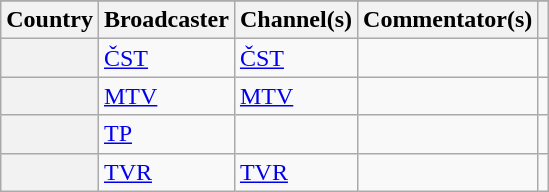<table class="wikitable plainrowheaders">
<tr>
</tr>
<tr>
<th scope="col">Country</th>
<th scope="col">Broadcaster</th>
<th scope="col">Channel(s)</th>
<th scope="col">Commentator(s)</th>
<th scope="col"></th>
</tr>
<tr>
<th scope="row"></th>
<td><a href='#'>ČST</a></td>
<td><a href='#'>ČST</a></td>
<td></td>
<td style="text-align:center"></td>
</tr>
<tr>
<th scope="row"></th>
<td><a href='#'>MTV</a></td>
<td><a href='#'>MTV</a></td>
<td></td>
<td style="text-align:center"></td>
</tr>
<tr>
<th scope="row"></th>
<td><a href='#'>TP</a></td>
<td></td>
<td></td>
<td style="text-align:center"></td>
</tr>
<tr>
<th scope="row"></th>
<td><a href='#'>TVR</a></td>
<td><a href='#'>TVR</a></td>
<td></td>
<td style="text-align:center"></td>
</tr>
</table>
